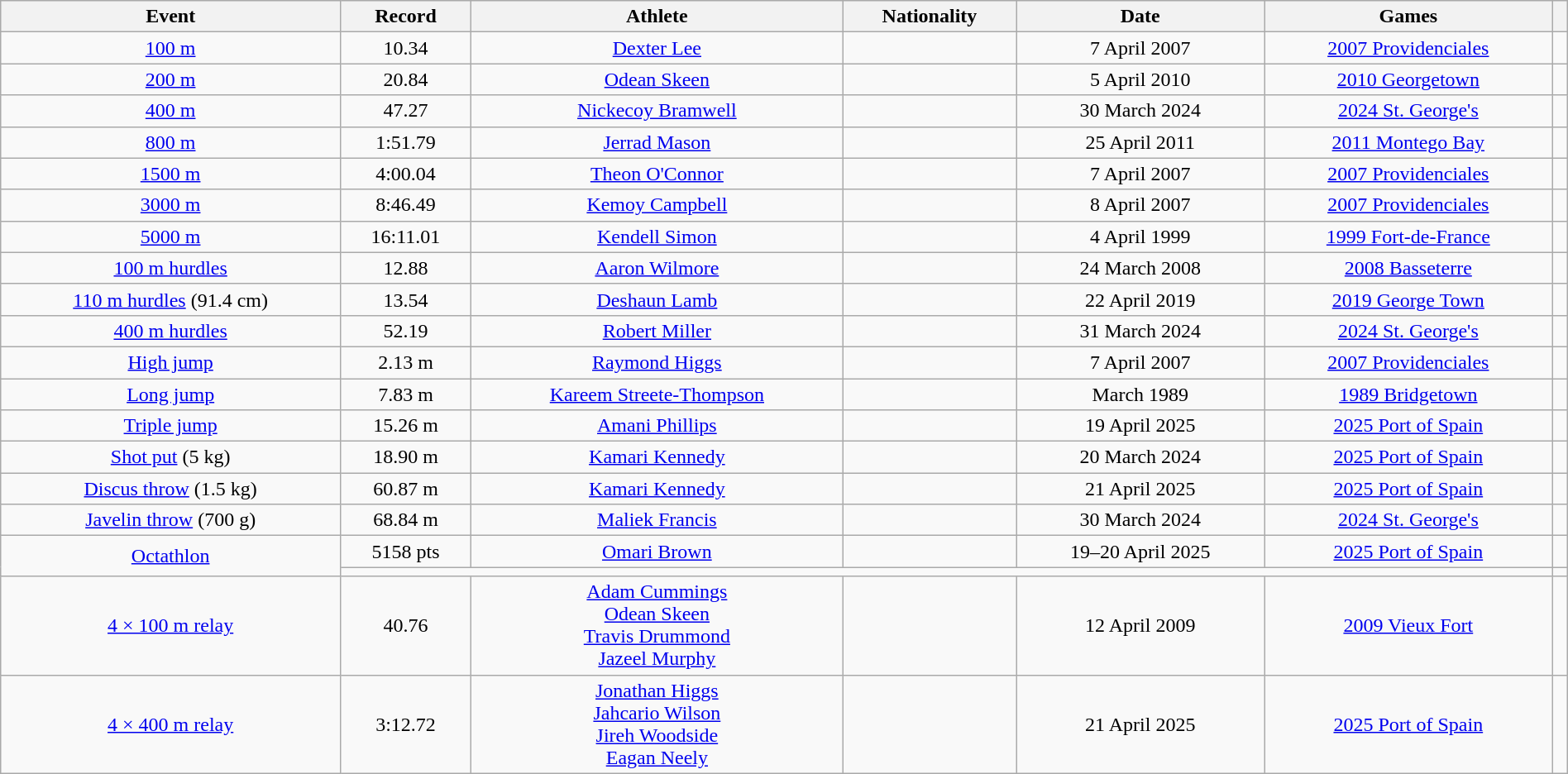<table class="wikitable" style="text-align:center;" width=100%>
<tr>
<th>Event</th>
<th>Record</th>
<th>Athlete</th>
<th>Nationality</th>
<th>Date</th>
<th>Games</th>
<th></th>
</tr>
<tr>
<td><a href='#'>100 m</a></td>
<td>10.34</td>
<td><a href='#'>Dexter Lee</a></td>
<td></td>
<td>7 April 2007</td>
<td><a href='#'>2007 Providenciales</a></td>
<td></td>
</tr>
<tr>
<td><a href='#'>200 m</a></td>
<td>20.84 </td>
<td><a href='#'>Odean Skeen</a></td>
<td></td>
<td>5 April 2010</td>
<td><a href='#'>2010 Georgetown</a></td>
<td></td>
</tr>
<tr>
<td><a href='#'>400 m</a></td>
<td>47.27</td>
<td><a href='#'>Nickecoy Bramwell</a></td>
<td></td>
<td>30 March 2024</td>
<td><a href='#'>2024 St. George's</a></td>
<td></td>
</tr>
<tr>
<td><a href='#'>800 m</a></td>
<td>1:51.79</td>
<td><a href='#'>Jerrad Mason</a></td>
<td></td>
<td>25 April 2011</td>
<td><a href='#'>2011 Montego Bay</a></td>
<td></td>
</tr>
<tr>
<td><a href='#'>1500 m</a></td>
<td>4:00.04</td>
<td><a href='#'>Theon O'Connor</a></td>
<td></td>
<td>7 April 2007</td>
<td><a href='#'>2007 Providenciales</a></td>
<td></td>
</tr>
<tr>
<td><a href='#'>3000 m</a></td>
<td>8:46.49</td>
<td><a href='#'>Kemoy Campbell</a></td>
<td></td>
<td>8 April 2007</td>
<td><a href='#'>2007 Providenciales</a></td>
<td></td>
</tr>
<tr>
<td><a href='#'>5000 m</a></td>
<td>16:11.01</td>
<td><a href='#'>Kendell Simon</a></td>
<td></td>
<td>4 April 1999</td>
<td><a href='#'>1999 Fort-de-France</a></td>
<td></td>
</tr>
<tr>
<td><a href='#'>100 m hurdles</a></td>
<td>12.88</td>
<td><a href='#'>Aaron Wilmore</a></td>
<td></td>
<td>24 March 2008</td>
<td><a href='#'>2008 Basseterre</a></td>
<td></td>
</tr>
<tr>
<td><a href='#'>110 m hurdles</a> (91.4 cm)</td>
<td>13.54 </td>
<td><a href='#'>Deshaun Lamb</a></td>
<td></td>
<td>22 April 2019</td>
<td><a href='#'>2019 George Town</a></td>
<td></td>
</tr>
<tr>
<td><a href='#'>400 m hurdles</a></td>
<td>52.19</td>
<td><a href='#'>Robert Miller</a></td>
<td></td>
<td>31 March 2024</td>
<td><a href='#'>2024 St. George's</a></td>
<td></td>
</tr>
<tr>
<td><a href='#'>High jump</a></td>
<td>2.13 m</td>
<td><a href='#'>Raymond Higgs</a></td>
<td></td>
<td>7 April 2007</td>
<td><a href='#'>2007 Providenciales</a></td>
<td></td>
</tr>
<tr>
<td><a href='#'>Long jump</a></td>
<td>7.83 m</td>
<td><a href='#'>Kareem Streete-Thompson</a></td>
<td></td>
<td>March 1989</td>
<td><a href='#'>1989 Bridgetown</a></td>
<td></td>
</tr>
<tr>
<td><a href='#'>Triple jump</a></td>
<td>15.26 m </td>
<td><a href='#'>Amani Phillips</a></td>
<td></td>
<td>19 April 2025</td>
<td><a href='#'>2025 Port of Spain</a></td>
<td></td>
</tr>
<tr>
<td><a href='#'>Shot put</a> (5 kg)</td>
<td>18.90 m</td>
<td><a href='#'>Kamari Kennedy</a></td>
<td></td>
<td>20 March 2024</td>
<td><a href='#'>2025 Port of Spain</a></td>
<td></td>
</tr>
<tr>
<td><a href='#'>Discus throw</a> (1.5 kg)</td>
<td>60.87 m</td>
<td><a href='#'>Kamari Kennedy</a></td>
<td></td>
<td>21 April 2025</td>
<td><a href='#'>2025 Port of Spain</a></td>
<td></td>
</tr>
<tr>
<td><a href='#'>Javelin throw</a> (700 g)</td>
<td>68.84 m</td>
<td><a href='#'>Maliek Francis</a></td>
<td></td>
<td>30 March 2024</td>
<td><a href='#'>2024 St. George's</a></td>
<td></td>
</tr>
<tr>
<td rowspan=2><a href='#'>Octathlon</a></td>
<td>5158 pts</td>
<td><a href='#'>Omari Brown</a></td>
<td></td>
<td>19–20 April 2025</td>
<td><a href='#'>2025 Port of Spain</a></td>
<td></td>
</tr>
<tr>
<td colspan=5></td>
<td></td>
</tr>
<tr>
<td><a href='#'>4 × 100 m relay</a></td>
<td>40.76</td>
<td><a href='#'>Adam Cummings</a><br><a href='#'>Odean Skeen</a><br><a href='#'>Travis Drummond</a><br><a href='#'>Jazeel Murphy</a></td>
<td></td>
<td>12 April 2009</td>
<td><a href='#'>2009 Vieux Fort</a></td>
<td></td>
</tr>
<tr>
<td><a href='#'>4 × 400 m relay</a></td>
<td>3:12.72</td>
<td><a href='#'>Jonathan Higgs</a><br><a href='#'>Jahcario Wilson</a><br><a href='#'>Jireh Woodside</a><br><a href='#'>Eagan Neely</a></td>
<td></td>
<td>21 April 2025</td>
<td><a href='#'>2025 Port of Spain</a></td>
<td></td>
</tr>
</table>
